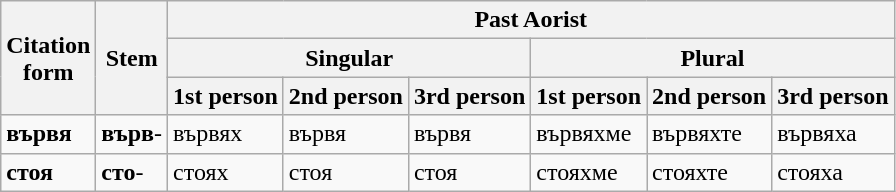<table class="wikitable">
<tr>
<th rowspan="3">Citation<br>form</th>
<th rowspan="3">Stem</th>
<th colspan="6">Past Aorist</th>
</tr>
<tr>
<th colspan="3">Singular</th>
<th colspan="3">Plural</th>
</tr>
<tr>
<th><strong>1st person</strong></th>
<th><strong>2nd person</strong></th>
<th><strong>3rd person</strong></th>
<th><strong>1st person</strong></th>
<th><strong>2nd person</strong></th>
<th><strong>3rd person</strong></th>
</tr>
<tr>
<td><strong>вървя</strong> <br></td>
<td><strong>върв</strong>- <br></td>
<td>върв<span>я</span><span>х</span> <br></td>
<td>върв<span>я</span> <br></td>
<td>върв<span>я</span> <br></td>
<td>върв<span>я</span><span>хме</span> <br></td>
<td>върв<span>я</span><span>хте</span> <br></td>
<td>върв<span>я</span><span>ха</span> <br></td>
</tr>
<tr>
<td><strong>стоя</strong> <br></td>
<td><strong>сто</strong>- <br></td>
<td>сто<span>я</span><span>х</span> <br></td>
<td>сто<span>я</span> <br></td>
<td>сто<span>я</span> <br></td>
<td>сто<span>я</span><span>хме</span> <br></td>
<td>сто<span>я</span><span>хте</span> <br></td>
<td>сто<span>я</span><span>ха</span> <br></td>
</tr>
</table>
